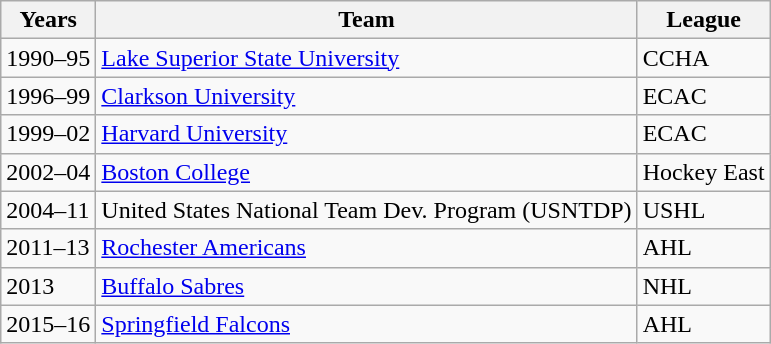<table class="wikitable">
<tr>
<th>Years</th>
<th>Team</th>
<th>League</th>
</tr>
<tr>
<td>1990–95</td>
<td><a href='#'>Lake Superior State University</a></td>
<td>CCHA</td>
</tr>
<tr>
<td>1996–99</td>
<td><a href='#'>Clarkson University</a></td>
<td>ECAC</td>
</tr>
<tr>
<td>1999–02</td>
<td><a href='#'>Harvard University</a></td>
<td>ECAC</td>
</tr>
<tr>
<td>2002–04</td>
<td><a href='#'>Boston College</a></td>
<td>Hockey East</td>
</tr>
<tr>
<td>2004–11</td>
<td>United States National Team Dev. Program (USNTDP)</td>
<td>USHL</td>
</tr>
<tr>
<td>2011–13</td>
<td><a href='#'>Rochester Americans</a></td>
<td>AHL</td>
</tr>
<tr>
<td>2013</td>
<td><a href='#'>Buffalo Sabres</a></td>
<td>NHL</td>
</tr>
<tr>
<td>2015–16</td>
<td><a href='#'>Springfield Falcons</a></td>
<td>AHL</td>
</tr>
</table>
